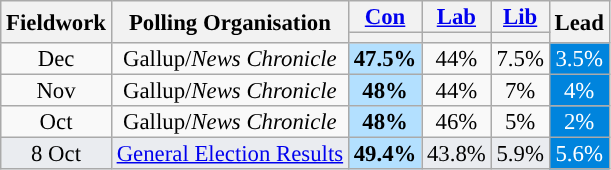<table class="wikitable" style="text-align: center; line-height: 14px; font-size: 95%;">
<tr>
<th rowspan="2">Fieldwork</th>
<th rowspan="2">Polling Organisation</th>
<th><a href='#'>Con</a></th>
<th><a href='#'>Lab</a></th>
<th><a href='#'>Lib</a></th>
<th class="unsortable" style="width:20px;" rowspan="2">Lead</th>
</tr>
<tr>
<th style="background:"></th>
<th style="background:"></th>
<th style="background:"></th>
</tr>
<tr>
<td>Dec</td>
<td>Gallup/<em>News Chronicle</em></td>
<td style="background:#B3E0FF"><strong>47.5%</strong></td>
<td>44%</td>
<td>7.5%</td>
<td style="background:#0084dd; color:white;">3.5%</td>
</tr>
<tr>
<td>Nov</td>
<td>Gallup/<em>News Chronicle</em></td>
<td style="background:#B3E0FF"><strong>48%</strong></td>
<td>44%</td>
<td>7%</td>
<td style="background:#0084dd; color:white;">4%</td>
</tr>
<tr>
<td>Oct</td>
<td>Gallup/<em>News Chronicle</em></td>
<td style="background:#B3E0FF"><strong>48%</strong></td>
<td>46%</td>
<td>5%</td>
<td style="background:#0084dd; color:white;">2%</td>
</tr>
<tr>
<td style="background:#EAECF0;">8 Oct</td>
<td style="background:#EAECF0;"><a href='#'>General Election Results</a></td>
<td style="background:#B3E0FF"><strong>49.4%</strong></td>
<td style="background:#EAECF0;">43.8%</td>
<td style="background:#EAECF0;">5.9%</td>
<td style="background:#0084dd; color:white;">5.6%</td>
</tr>
</table>
